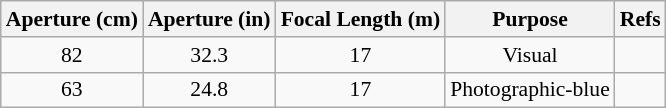<table class="wikitable floatright" style="text-align: center; font-size: 0.9em; margin-right: 12px;">
<tr>
<th>Aperture (cm)</th>
<th>Aperture (in)</th>
<th>Focal Length (m)</th>
<th>Purpose</th>
<th>Refs</th>
</tr>
<tr>
<td>82</td>
<td>32.3</td>
<td>17</td>
<td>Visual</td>
<td></td>
</tr>
<tr>
<td>63</td>
<td>24.8</td>
<td>17</td>
<td>Photographic-blue</td>
<td></td>
</tr>
</table>
